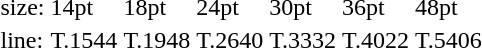<table style="margin-left:40px;">
<tr>
<td>size:</td>
<td>14pt</td>
<td>18pt</td>
<td>24pt</td>
<td>30pt</td>
<td>36pt</td>
<td>48pt</td>
</tr>
<tr>
<td>line:</td>
<td>T.1544</td>
<td>T.1948</td>
<td>T.2640</td>
<td>T.3332</td>
<td>T.4022</td>
<td>T.5406</td>
</tr>
</table>
